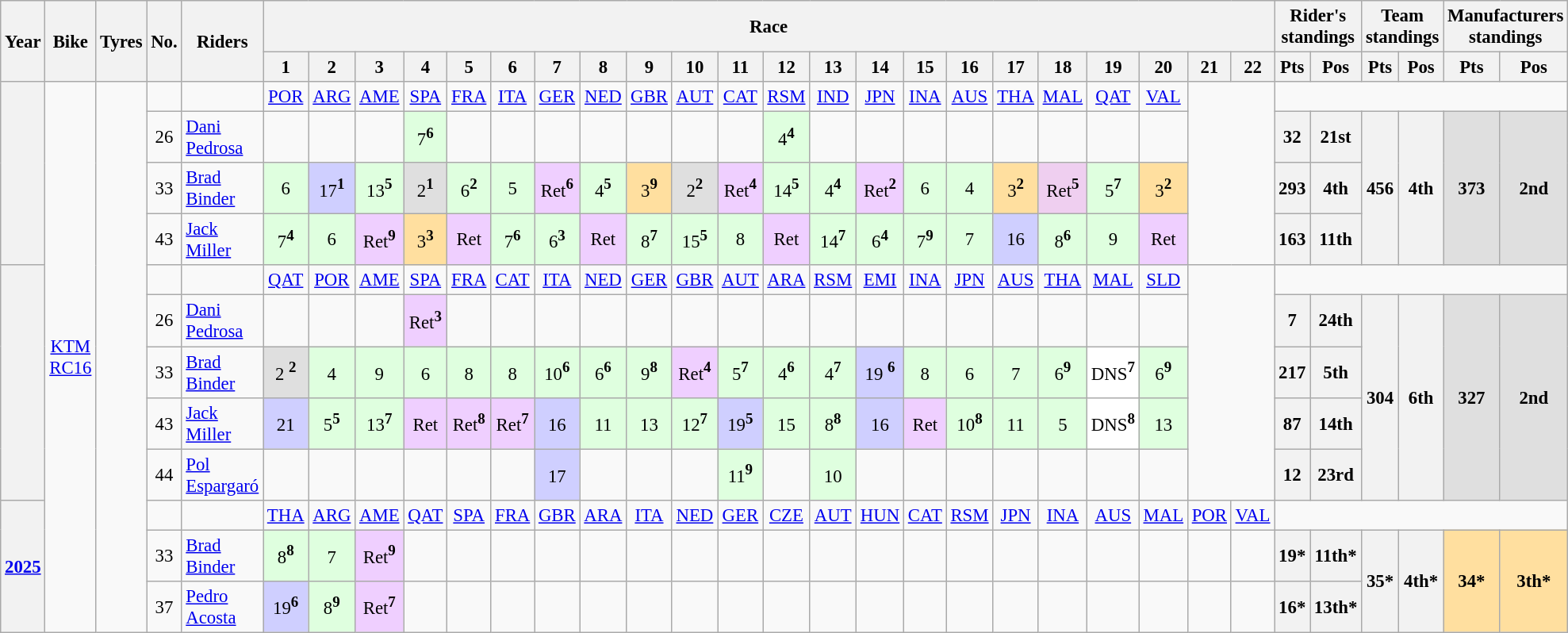<table class="wikitable" border="1" style="text-align:center; font-size:95%">
<tr>
<th scope="col" rowspan=2>Year</th>
<th scope="col" rowspan=2>Bike</th>
<th scope="col" rowspan=2>Tyres</th>
<th rowspan=2>No.</th>
<th scope="col" rowspan=2>Riders</th>
<th colspan=22>Race</th>
<th colspan=2>Rider's standings</th>
<th colspan=2>Team standings</th>
<th colspan=2>Manufacturers standings</th>
</tr>
<tr>
<th scope="col">1</th>
<th scope="col">2</th>
<th scope="col">3</th>
<th scope="col">4</th>
<th scope="col">5</th>
<th scope="col">6</th>
<th scope="col">7</th>
<th scope="col">8</th>
<th scope="col">9</th>
<th scope="col">10</th>
<th scope="col">11</th>
<th scope="col">12</th>
<th scope="col">13</th>
<th scope="col">14</th>
<th scope="col">15</th>
<th scope="col">16</th>
<th scope="col">17</th>
<th scope="col">18</th>
<th scope="col">19</th>
<th scope="col">20</th>
<th scope="col">21</th>
<th scope="col">22</th>
<th>Pts</th>
<th>Pos</th>
<th>Pts</th>
<th>Pos</th>
<th>Pts</th>
<th>Pos</th>
</tr>
<tr>
<th rowspan="4"></th>
<td rowspan="12"><a href='#'>KTM RC16</a></td>
<td rowspan="12"></td>
<td></td>
<td></td>
<td><a href='#'>POR</a></td>
<td><a href='#'>ARG</a></td>
<td><a href='#'>AME</a></td>
<td><a href='#'>SPA</a></td>
<td><a href='#'>FRA</a></td>
<td><a href='#'>ITA</a></td>
<td><a href='#'>GER</a></td>
<td><a href='#'>NED</a></td>
<td><a href='#'>GBR</a></td>
<td><a href='#'>AUT</a></td>
<td><a href='#'>CAT</a></td>
<td><a href='#'>RSM</a></td>
<td><a href='#'>IND</a></td>
<td><a href='#'>JPN</a></td>
<td><a href='#'>INA</a></td>
<td><a href='#'>AUS</a></td>
<td><a href='#'>THA</a></td>
<td><a href='#'>MAL</a></td>
<td><a href='#'>QAT</a></td>
<td><a href='#'>VAL</a></td>
<td rowspan="4" colspan="2"></td>
<td colspan="6"></td>
</tr>
<tr>
<td>26</td>
<td align=left> <a href='#'>Dani Pedrosa</a></td>
<td></td>
<td></td>
<td></td>
<td bgcolor="#dfffdf">7<strong><sup>6</sup></strong></td>
<td></td>
<td></td>
<td></td>
<td></td>
<td></td>
<td></td>
<td></td>
<td bgcolor="#dfffdf">4<strong><sup>4</sup></strong></td>
<td></td>
<td></td>
<td></td>
<td></td>
<td></td>
<td></td>
<td></td>
<td></td>
<th>32</th>
<th>21st</th>
<th rowspan=3>456</th>
<th rowspan=3>4th</th>
<th rowspan="3" style="background:#dfdfdf;">373</th>
<th rowspan="3" style="background:#dfdfdf;">2nd</th>
</tr>
<tr>
<td>33</td>
<td align=left> <a href='#'>Brad Binder</a></td>
<td bgcolor="#dfffdf">6</td>
<td bgcolor="#cfcfff">17<strong><sup>1</sup></strong></td>
<td bgcolor="#dfffdf">13<strong><sup>5</sup></strong></td>
<td bgcolor="#dfdfdf">2<strong><sup>1</sup></strong></td>
<td bgcolor="#dfffdf">6<strong><sup>2</sup></strong></td>
<td bgcolor="#dfffdf">5</td>
<td bgcolor="#efcfff">Ret<strong><sup>6</sup></strong></td>
<td bgcolor="#dfffdf">4<strong><sup>5</sup></strong></td>
<td bgcolor="#ffdf9f">3<strong><sup>9</sup></strong></td>
<td bgcolor="#dfdfdf">2<strong><sup>2</sup></strong></td>
<td bgcolor="#efcfff">Ret<strong><sup>4</sup></strong></td>
<td bgcolor="#dfffdf">14<strong><sup>5</sup></strong></td>
<td bgcolor="#dfffdf">4<strong><sup>4</sup></strong></td>
<td bgcolor="#efcfff">Ret<strong><sup>2</sup></strong></td>
<td bgcolor="#dfffdf">6</td>
<td bgcolor="#dfffdf">4</td>
<td bgcolor="#ffdf9f">3<strong><sup>2</sup></strong></td>
<td bgcolor="#efcff">Ret<strong><sup>5</sup></strong></td>
<td bgcolor="#dfffdf">5<strong><sup>7</sup></strong></td>
<td bgcolor="#ffdf9f">3<strong><sup>2</sup></strong></td>
<th>293</th>
<th>4th</th>
</tr>
<tr>
<td>43</td>
<td align=left> <a href='#'>Jack Miller</a></td>
<td bgcolor="#dfffdf">7<strong><sup>4</sup></strong></td>
<td bgcolor="#dfffdf">6</td>
<td bgcolor="#efcfff">Ret<strong><sup>9</sup></strong></td>
<td bgcolor="#ffdf9f">3<strong><sup>3</sup></strong></td>
<td bgcolor="#efcfff">Ret</td>
<td bgcolor="#dfffdf">7<strong><sup>6</sup></strong></td>
<td bgcolor="#dfffdf">6<strong><sup>3</sup></strong></td>
<td bgcolor="#efcfff">Ret</td>
<td bgcolor="#dfffdf">8<strong><sup>7</sup></strong></td>
<td bgcolor="#dfffdf">15<strong><sup>5</sup></strong></td>
<td bgcolor="#dfffdf">8</td>
<td bgcolor="#efcfff">Ret</td>
<td bgcolor="#dfffdf">14<strong><sup>7</sup></strong></td>
<td bgcolor="#dfffdf">6<strong><sup>4</sup></strong></td>
<td bgcolor="#dfffdf">7<strong><sup>9</sup></strong></td>
<td bgcolor="#dfffdf">7</td>
<td bgcolor="#cfcfff">16</td>
<td bgcolor="#dfffdf">8<strong><sup>6</sup></strong></td>
<td bgcolor="#dfffdf">9</td>
<td bgcolor="#efcfff">Ret</td>
<th style="background:#;">163</th>
<th style="background:#;">11th</th>
</tr>
<tr>
<th rowspan="5"></th>
<td></td>
<td></td>
<td><a href='#'>QAT</a></td>
<td><a href='#'>POR</a></td>
<td><a href='#'>AME</a></td>
<td><a href='#'>SPA</a></td>
<td><a href='#'>FRA</a></td>
<td><a href='#'>CAT</a></td>
<td><a href='#'>ITA</a></td>
<td><a href='#'>NED</a></td>
<td><a href='#'>GER</a></td>
<td><a href='#'>GBR</a></td>
<td><a href='#'>AUT</a></td>
<td><a href='#'>ARA</a></td>
<td><a href='#'>RSM</a></td>
<td><a href='#'>EMI</a></td>
<td><a href='#'>INA</a></td>
<td><a href='#'>JPN</a></td>
<td><a href='#'>AUS</a></td>
<td><a href='#'>THA</a></td>
<td><a href='#'>MAL</a></td>
<td><a href='#'>SLD</a></td>
<td rowspan="5" colspan="2"></td>
<td colspan="6"></td>
</tr>
<tr>
<td>26</td>
<td align=left> <a href='#'>Dani Pedrosa</a></td>
<td></td>
<td></td>
<td></td>
<td bgcolor="#efcfff";>Ret<strong><sup>3</sup></strong></td>
<td></td>
<td></td>
<td></td>
<td></td>
<td></td>
<td></td>
<td></td>
<td></td>
<td></td>
<td></td>
<td></td>
<td></td>
<td></td>
<td></td>
<td></td>
<td></td>
<th>7</th>
<th>24th</th>
<th rowspan=4>304</th>
<th rowspan=4>6th</th>
<th rowspan="4" style="background:#dfdfdf;">327</th>
<th rowspan="4" style="background:#dfdfdf;">2nd</th>
</tr>
<tr>
<td>33</td>
<td align=left> <a href='#'>Brad Binder</a></td>
<td bgcolor="#dfdfdf";>2 <strong><sup>2</sup></strong></td>
<td bgcolor="#dfffdf";>4 <strong><sup></sup></strong></td>
<td bgcolor="#dfffdf";>9<strong><sup></sup></strong></td>
<td bgcolor="#dfffdf";>6<strong><sup></sup></strong></td>
<td bgcolor="#dfffdf";>8<strong><sup></sup></strong></td>
<td bgcolor="#dfffdf";>8<strong><sup></sup></strong></td>
<td bgcolor="#dfffdf";>10<strong><sup>6</sup></strong></td>
<td bgcolor="#dfffdf";>6<strong><sup>6</sup></strong></td>
<td bgcolor="#dfffdf";>9<strong><sup>8</sup></strong></td>
<td bgcolor="#efcfff";>Ret<strong><sup>4</sup></strong></td>
<td bgcolor="#dfffdf";>5<strong><sup>7</sup></strong></td>
<td bgcolor="#dfffdf";>4<strong><sup>6</sup></strong></td>
<td bgcolor="#dfffdf";>4<strong><sup>7</sup></strong></td>
<td bgcolor="#cfcfff";>19 <strong><sup>6</sup></strong></td>
<td bgcolor="#dfffdf";>8<strong><sup></sup></strong></td>
<td bgcolor="#dfffdf";>6<strong><sup></sup></strong></td>
<td bgcolor="#dfffdf";>7<strong><sup></sup></strong></td>
<td bgcolor="#dfffdf";>6<strong><sup>9</sup></strong></td>
<td bgcolor="#ffffff";>DNS<strong><sup>7</sup></strong></td>
<td bgcolor="#dfffdf";>6<strong><sup>9</sup></strong></td>
<th>217</th>
<th>5th</th>
</tr>
<tr>
<td>43</td>
<td align=left> <a href='#'>Jack Miller</a></td>
<td bgcolor="#cfcfff";>21<strong><sup></sup></strong></td>
<td bgcolor="#dfffdf";>5<strong><sup>5</sup></strong></td>
<td bgcolor="#dfffdf";>13<strong><sup>7</sup></strong></td>
<td bgcolor="#efcfff";>Ret<strong><sup></sup></strong></td>
<td bgcolor="#efcfff";>Ret<strong><sup>8</sup></strong></td>
<td bgcolor="#efcfff";>Ret<strong><sup>7</sup></strong></td>
<td bgcolor="#cfcfff";>16<strong><sup></sup></strong></td>
<td bgcolor="#dfffdf";>11<strong><sup></sup></strong></td>
<td bgcolor="#dfffdf";>13<strong><sup></sup></strong></td>
<td bgcolor="#dfffdf";>12<strong><sup>7</sup></strong></td>
<td bgcolor="#cfcfff";>19<strong><sup>5</sup></strong></td>
<td bgcolor="#dfffdf";>15<strong><sup></sup></strong></td>
<td bgcolor="#dfffdf";>8<strong><sup>8</sup></strong></td>
<td bgcolor="#cfcfff";>16<strong><sup></sup></strong></td>
<td bgcolor="#efcfff";>Ret<strong><sup></sup></strong></td>
<td bgcolor="#dfffdf";>10<strong><sup>8</sup></strong></td>
<td bgcolor="#dfffdf";>11<strong><sup></sup></strong></td>
<td bgcolor="#dfffdf";>5<strong><sup></sup></strong></td>
<td bgcolor="#ffffff";>DNS<strong><sup>8</sup></strong></td>
<td bgcolor="#dfffdf";>13<strong><sup></sup></strong></td>
<th>87</th>
<th>14th</th>
</tr>
<tr>
<td>44</td>
<td align=left> <a href='#'>Pol Espargaró</a></td>
<td></td>
<td></td>
<td></td>
<td></td>
<td></td>
<td></td>
<td bgcolor="#cfcfff";>17<strong><sup></sup></strong></td>
<td></td>
<td></td>
<td></td>
<td bgcolor="#dfffdf";>11<strong><sup>9</sup></strong></td>
<td></td>
<td bgcolor="#dfffdf";>10<strong><sup></sup></strong></td>
<td></td>
<td></td>
<td></td>
<td></td>
<td></td>
<td></td>
<td></td>
<th>12</th>
<th>23rd</th>
</tr>
<tr>
<th rowspan="3"><a href='#'>2025</a></th>
<td></td>
<td></td>
<td><a href='#'>THA</a></td>
<td><a href='#'>ARG</a></td>
<td><a href='#'>AME</a></td>
<td><a href='#'>QAT</a></td>
<td><a href='#'>SPA</a></td>
<td><a href='#'>FRA</a></td>
<td><a href='#'>GBR</a></td>
<td><a href='#'>ARA</a></td>
<td><a href='#'>ITA</a></td>
<td><a href='#'>NED</a></td>
<td><a href='#'>GER</a></td>
<td><a href='#'>CZE</a></td>
<td><a href='#'>AUT</a></td>
<td><a href='#'>HUN</a></td>
<td><a href='#'>CAT</a></td>
<td><a href='#'>RSM</a></td>
<td><a href='#'>JPN</a></td>
<td><a href='#'>INA</a></td>
<td><a href='#'>AUS</a></td>
<td><a href='#'>MAL</a></td>
<td><a href='#'>POR</a></td>
<td><a href='#'>VAL</a></td>
<td colspan="6"></td>
</tr>
<tr>
<td>33</td>
<td align=left> <a href='#'>Brad Binder</a></td>
<td bgcolor="#dfffdf";>8<strong><sup>8</sup></strong></td>
<td bgcolor="#dfffdf";>7<strong><sup></sup></strong></td>
<td bgcolor="#efcfff";>Ret<strong><sup>9</sup></strong></td>
<td></td>
<td></td>
<td></td>
<td></td>
<td></td>
<td></td>
<td></td>
<td></td>
<td></td>
<td></td>
<td></td>
<td></td>
<td></td>
<td></td>
<td></td>
<td></td>
<td></td>
<td></td>
<td></td>
<th>19*</th>
<th>11th*</th>
<th rowspan=2>35*</th>
<th rowspan=2>4th*</th>
<th rowspan="2" style="background:#ffdf9f;">34*</th>
<th rowspan="2" style="background:#ffdf9f;">3th*</th>
</tr>
<tr>
<td>37</td>
<td align=left> <a href='#'>Pedro Acosta</a></td>
<td bgcolor="#cfcfff";>19<strong><sup>6</sup></strong></td>
<td bgcolor="#dfffdf";>8<strong><sup>9</sup></strong></td>
<td bgcolor="#efcfff";>Ret<strong><sup>7</sup></strong></td>
<td></td>
<td></td>
<td></td>
<td></td>
<td></td>
<td></td>
<td></td>
<td></td>
<td></td>
<td></td>
<td></td>
<td></td>
<td></td>
<td></td>
<td></td>
<td></td>
<td></td>
<td></td>
<td></td>
<th>16*</th>
<th>13th*</th>
</tr>
</table>
